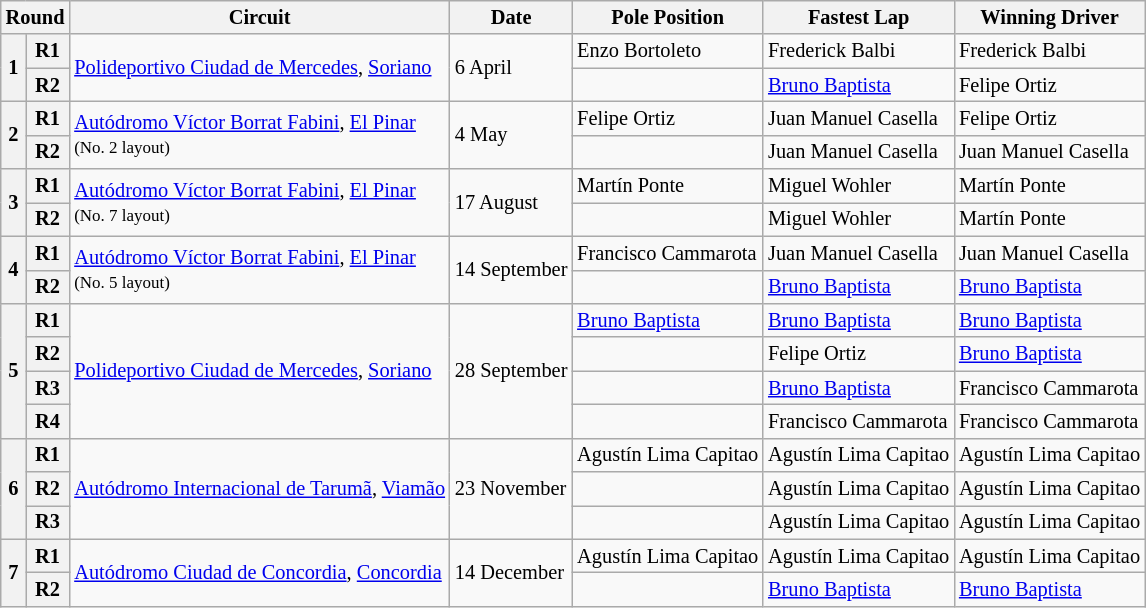<table class="wikitable" style="font-size:85%">
<tr>
<th colspan=2>Round</th>
<th>Circuit</th>
<th>Date</th>
<th>Pole Position</th>
<th>Fastest Lap</th>
<th>Winning Driver</th>
</tr>
<tr>
<th rowspan=2>1</th>
<th>R1</th>
<td rowspan=2> <a href='#'>Polideportivo Ciudad de Mercedes</a>, <a href='#'>Soriano</a></td>
<td rowspan=2>6 April</td>
<td> Enzo Bortoleto</td>
<td> Frederick Balbi</td>
<td> Frederick Balbi</td>
</tr>
<tr>
<th>R2</th>
<td></td>
<td> <a href='#'>Bruno Baptista</a></td>
<td> Felipe Ortiz</td>
</tr>
<tr>
<th rowspan=2>2</th>
<th>R1</th>
<td rowspan=2> <a href='#'>Autódromo Víctor Borrat Fabini</a>, <a href='#'>El Pinar</a> <br><small>(No. 2 layout)</small></td>
<td rowspan=2>4 May</td>
<td> Felipe Ortiz</td>
<td> Juan Manuel Casella</td>
<td> Felipe Ortiz</td>
</tr>
<tr>
<th>R2</th>
<td></td>
<td> Juan Manuel Casella</td>
<td> Juan Manuel Casella</td>
</tr>
<tr>
<th rowspan=2>3</th>
<th>R1</th>
<td rowspan=2> <a href='#'>Autódromo Víctor Borrat Fabini</a>, <a href='#'>El Pinar</a> <br><small>(No. 7 layout)</small></td>
<td rowspan=2>17 August</td>
<td> Martín Ponte</td>
<td> Miguel Wohler</td>
<td> Martín Ponte</td>
</tr>
<tr>
<th>R2</th>
<td></td>
<td> Miguel Wohler</td>
<td> Martín Ponte</td>
</tr>
<tr>
<th rowspan=2>4</th>
<th>R1</th>
<td rowspan=2> <a href='#'>Autódromo Víctor Borrat Fabini</a>, <a href='#'>El Pinar</a><br><small>(No. 5 layout)</small></td>
<td rowspan=2>14 September</td>
<td> Francisco Cammarota</td>
<td> Juan Manuel Casella</td>
<td> Juan Manuel Casella</td>
</tr>
<tr>
<th>R2</th>
<td></td>
<td> <a href='#'>Bruno Baptista</a></td>
<td> <a href='#'>Bruno Baptista</a></td>
</tr>
<tr>
<th rowspan=4>5</th>
<th>R1</th>
<td rowspan=4> <a href='#'>Polideportivo Ciudad de Mercedes</a>, <a href='#'>Soriano</a></td>
<td rowspan=4>28 September</td>
<td> <a href='#'>Bruno Baptista</a></td>
<td> <a href='#'>Bruno Baptista</a></td>
<td> <a href='#'>Bruno Baptista</a></td>
</tr>
<tr>
<th>R2</th>
<td></td>
<td> Felipe Ortiz</td>
<td> <a href='#'>Bruno Baptista</a></td>
</tr>
<tr>
<th>R3</th>
<td></td>
<td> <a href='#'>Bruno Baptista</a></td>
<td> Francisco Cammarota</td>
</tr>
<tr>
<th>R4</th>
<td></td>
<td> Francisco Cammarota</td>
<td> Francisco Cammarota</td>
</tr>
<tr>
<th rowspan=3>6</th>
<th>R1</th>
<td rowspan=3> <a href='#'>Autódromo Internacional de Tarumã</a>, <a href='#'>Viamão</a></td>
<td rowspan=3>23 November</td>
<td> Agustín Lima Capitao</td>
<td> Agustín Lima Capitao</td>
<td> Agustín Lima Capitao</td>
</tr>
<tr>
<th>R2</th>
<td></td>
<td> Agustín Lima Capitao</td>
<td> Agustín Lima Capitao</td>
</tr>
<tr>
<th>R3</th>
<td></td>
<td> Agustín Lima Capitao</td>
<td> Agustín Lima Capitao</td>
</tr>
<tr>
<th rowspan=2>7</th>
<th>R1</th>
<td rowspan=2> <a href='#'>Autódromo Ciudad de Concordia</a>, <a href='#'>Concordia</a></td>
<td rowspan=2>14 December</td>
<td> Agustín Lima Capitao</td>
<td> Agustín Lima Capitao</td>
<td> Agustín Lima Capitao</td>
</tr>
<tr>
<th>R2</th>
<td></td>
<td> <a href='#'>Bruno Baptista</a></td>
<td> <a href='#'>Bruno Baptista</a></td>
</tr>
</table>
